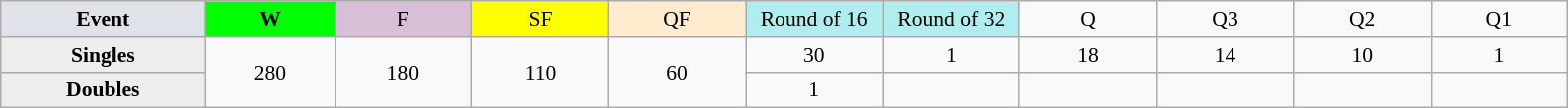<table class=wikitable style=font-size:90%;text-align:center>
<tr>
<td style="width:130px; background:#dfe2e9;"><strong>Event</strong></td>
<td style="width:80px; background:lime;"><strong>W</strong></td>
<td style="width:85px; background:thistle;">F</td>
<td style="width:85px; background:#ff0;">SF</td>
<td style="width:85px; background:#ffebcd;">QF</td>
<td style="width:85px; background:#afeeee;">Round of 16</td>
<td style="width:85px; background:#afeeee;">Round of 32</td>
<td width=85>Q</td>
<td width=85>Q3</td>
<td width=85>Q2</td>
<td width=85>Q1</td>
</tr>
<tr>
<th style="background:#ededed;">Singles</th>
<td rowspan=2>280</td>
<td rowspan=2>180</td>
<td rowspan=2>110</td>
<td rowspan=2>60</td>
<td>30</td>
<td>1</td>
<td>18</td>
<td>14</td>
<td>10</td>
<td>1</td>
</tr>
<tr>
<th style="background:#ededed;">Doubles</th>
<td>1</td>
<td></td>
<td></td>
<td></td>
<td></td>
<td></td>
</tr>
</table>
